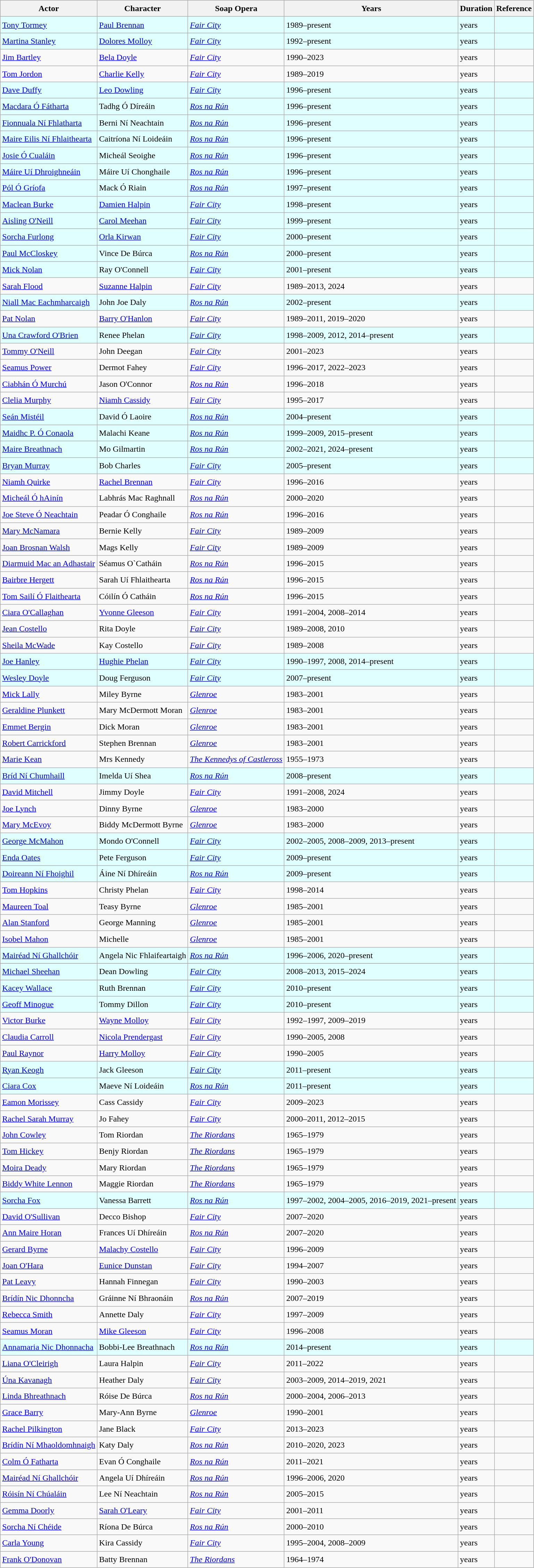<table class="wikitable sortable" style="font-size:1.00em; line-height:1.5em;">
<tr ">
<th>Actor</th>
<th>Character</th>
<th>Soap Opera</th>
<th>Years</th>
<th>Duration</th>
<th>Reference</th>
</tr>
<tr style="background:#e0ffff;">
<td><a href='#'>Tony Tormey</a></td>
<td><a href='#'>Paul Brennan</a></td>
<td><em><a href='#'>Fair City</a></em></td>
<td>1989–present</td>
<td> years</td>
<td></td>
</tr>
<tr style="background:#e0ffff;">
<td><a href='#'>Martina Stanley</a></td>
<td><a href='#'>Dolores Molloy</a></td>
<td><em><a href='#'>Fair City</a></em></td>
<td>1992–present</td>
<td> years</td>
<td></td>
</tr>
<tr>
<td><a href='#'>Jim Bartley</a></td>
<td><a href='#'>Bela Doyle</a></td>
<td><em><a href='#'>Fair City</a></em></td>
<td>1990–2023</td>
<td> years</td>
<td></td>
</tr>
<tr>
<td><a href='#'>Tom Jordon</a></td>
<td><a href='#'>Charlie Kelly</a></td>
<td><em><a href='#'>Fair City</a></em></td>
<td>1989–2019</td>
<td> years</td>
<td></td>
</tr>
<tr style="background:#e0ffff;">
<td><a href='#'>Dave Duffy</a></td>
<td><a href='#'>Leo Dowling</a></td>
<td><em><a href='#'>Fair City</a></em></td>
<td>1996–present</td>
<td> years</td>
<td></td>
</tr>
<tr style="background:#e0ffff;">
<td><a href='#'>Macdara Ó Fátharta</a></td>
<td>Tadhg Ó Díreáin</td>
<td><em><a href='#'>Ros na Rún</a></em></td>
<td>1996–present</td>
<td> years</td>
<td></td>
</tr>
<tr style="background:#e0ffff;">
<td><a href='#'>Fionnuala Ní Fhlatharta</a></td>
<td>Berni Ní Neachtain</td>
<td><em><a href='#'>Ros na Rún</a></em></td>
<td>1996–present</td>
<td> years</td>
<td></td>
</tr>
<tr style="background:#e0ffff;">
<td><a href='#'>Maire Eilis Ní Fhlaithearta</a></td>
<td>Caitríona Ní Loideáin</td>
<td><em><a href='#'>Ros na Rún</a></em></td>
<td>1996–present</td>
<td> years</td>
<td></td>
</tr>
<tr style="background:#e0ffff;">
<td><a href='#'>Josie Ó Cualáin</a></td>
<td>Micheál Seoighe</td>
<td><em><a href='#'>Ros na Rún</a></em></td>
<td>1996–present</td>
<td> years</td>
<td></td>
</tr>
<tr style="background:#e0ffff;">
<td><a href='#'>Máire Uí Dhroighneáin</a></td>
<td>Máire Uí Chonghaile</td>
<td><em><a href='#'>Ros na Rún</a></em></td>
<td>1996–present</td>
<td> years</td>
<td></td>
</tr>
<tr style="background:#e0ffff;">
<td><a href='#'>Pól Ó Gríofa</a></td>
<td>Mack Ó Riain</td>
<td><em><a href='#'>Ros na Rún</a></em></td>
<td>1997–present</td>
<td> years</td>
<td></td>
</tr>
<tr style="background:#e0ffff;">
<td><a href='#'>Maclean Burke</a></td>
<td><a href='#'>Damien Halpin</a></td>
<td><em><a href='#'>Fair City</a></em></td>
<td>1998–present</td>
<td> years</td>
<td></td>
</tr>
<tr style="background:#e0ffff;">
<td><a href='#'>Aisling O'Neill</a></td>
<td><a href='#'>Carol Meehan</a></td>
<td><em><a href='#'>Fair City</a></em></td>
<td>1999–present</td>
<td> years</td>
<td></td>
</tr>
<tr style="background:#e0ffff;">
<td><a href='#'>Sorcha Furlong</a></td>
<td><a href='#'>Orla Kirwan</a></td>
<td><em><a href='#'>Fair City</a></em></td>
<td>2000–present</td>
<td> years</td>
<td></td>
</tr>
<tr style="background:#e0ffff;">
<td><a href='#'>Paul McCloskey</a></td>
<td>Vince De Búrca</td>
<td><em><a href='#'>Ros na Rún</a></em></td>
<td>2000–present</td>
<td> years</td>
<td></td>
</tr>
<tr style="background:#e0ffff;">
<td><a href='#'>Mick Nolan</a></td>
<td>Ray O'Connell</td>
<td><em><a href='#'>Fair City</a></em></td>
<td>2001–present</td>
<td> years</td>
<td></td>
</tr>
<tr>
<td><a href='#'>Sarah Flood</a></td>
<td><a href='#'>Suzanne Halpin</a></td>
<td><em><a href='#'>Fair City</a></em></td>
<td>1989–2013, 2024</td>
<td> years</td>
<td></td>
</tr>
<tr style="background:#e0ffff;">
<td><a href='#'>Niall Mac Eachmharcaigh</a></td>
<td>John Joe Daly</td>
<td><em><a href='#'>Ros na Rún</a></em></td>
<td>2002–present</td>
<td> years</td>
<td></td>
</tr>
<tr>
<td><a href='#'>Pat Nolan</a></td>
<td><a href='#'>Barry O'Hanlon</a></td>
<td><em><a href='#'>Fair City</a></em></td>
<td>1989–2011, 2019–2020</td>
<td> years</td>
<td></td>
</tr>
<tr style="background:#e0ffff;">
<td><a href='#'>Una Crawford O'Brien</a></td>
<td>Renee Phelan</td>
<td><em><a href='#'>Fair City</a></em></td>
<td>1998–2009, 2012, 2014–present</td>
<td> years</td>
<td></td>
</tr>
<tr>
<td><a href='#'>Tommy O'Neill</a></td>
<td>John Deegan</td>
<td><em><a href='#'>Fair City</a></em></td>
<td>2001–2023</td>
<td> years</td>
<td></td>
</tr>
<tr>
<td><a href='#'>Seamus Power</a></td>
<td>Dermot Fahey</td>
<td><em><a href='#'>Fair City</a></em></td>
<td>1996–2017, 2022–2023</td>
<td> years</td>
<td></td>
</tr>
<tr>
<td><a href='#'>Ciabhán Ó Murchú</a></td>
<td>Jason O'Connor</td>
<td><em><a href='#'>Ros na Rún</a></em></td>
<td>1996–2018</td>
<td> years</td>
<td></td>
</tr>
<tr>
<td><a href='#'>Clelia Murphy</a></td>
<td><a href='#'>Niamh Cassidy</a></td>
<td><em><a href='#'>Fair City</a></em></td>
<td>1995–2017</td>
<td> years</td>
<td></td>
</tr>
<tr style="background:#e0ffff;">
<td><a href='#'>Seán Mistéil</a></td>
<td>David Ó Laoire</td>
<td><em><a href='#'>Ros na Rún</a></em></td>
<td>2004–present</td>
<td> years</td>
<td></td>
</tr>
<tr style="background:#e0ffff;">
<td><a href='#'>Maidhc P. Ó Conaola</a></td>
<td>Malachi Keane</td>
<td><em><a href='#'>Ros na Rún</a></em></td>
<td>1999–2009, 2015–present</td>
<td> years</td>
<td></td>
</tr>
<tr style="background:#e0ffff;">
<td><a href='#'>Maire Breathnach</a></td>
<td>Mo Gilmartin</td>
<td><em><a href='#'>Ros na Rún</a></em></td>
<td>2002–2021, 2024–present</td>
<td> years</td>
<td></td>
</tr>
<tr style="background:#e0ffff;">
<td><a href='#'>Bryan Murray</a></td>
<td>Bob Charles</td>
<td><em><a href='#'>Fair City</a></em></td>
<td>2005–present</td>
<td> years</td>
<td></td>
</tr>
<tr>
<td><a href='#'>Niamh Quirke</a></td>
<td><a href='#'>Rachel Brennan</a></td>
<td><em><a href='#'>Fair City</a></em></td>
<td>1996–2016</td>
<td> years</td>
<td></td>
</tr>
<tr>
<td><a href='#'>Micheál Ó hAinín</a></td>
<td>Labhrás Mac Raghnall</td>
<td><em><a href='#'>Ros na Rún</a></em></td>
<td>2000–2020</td>
<td> years</td>
<td></td>
</tr>
<tr>
<td><a href='#'>Joe Steve Ó Neachtain</a></td>
<td>Peadar Ó Conghaile</td>
<td><em><a href='#'>Ros na Rún</a></em></td>
<td>1996–2016</td>
<td> years</td>
<td></td>
</tr>
<tr>
<td><a href='#'>Mary McNamara</a></td>
<td>Bernie Kelly</td>
<td><em><a href='#'>Fair City</a></em></td>
<td>1989–2009</td>
<td> years</td>
<td></td>
</tr>
<tr>
<td><a href='#'>Joan Brosnan Walsh</a></td>
<td>Mags Kelly</td>
<td><em><a href='#'>Fair City</a></em></td>
<td>1989–2009</td>
<td> years</td>
<td></td>
</tr>
<tr>
<td><a href='#'>Diarmuid Mac an Adhastair</a></td>
<td>Séamus O`Catháin</td>
<td><em><a href='#'>Ros na Rún</a></em></td>
<td>1996–2015</td>
<td> years</td>
<td></td>
</tr>
<tr>
<td><a href='#'>Bairbre Hergett</a></td>
<td>Sarah Uí Fhlaithearta</td>
<td><em><a href='#'>Ros na Rún</a></em></td>
<td>1996–2015</td>
<td> years</td>
<td></td>
</tr>
<tr>
<td><a href='#'>Tom Sailí Ó Flaithearta</a></td>
<td>Cóilín Ó Catháin</td>
<td><em><a href='#'>Ros na Rún</a></em></td>
<td>1996–2015</td>
<td> years</td>
<td></td>
</tr>
<tr>
<td><a href='#'>Ciara O'Callaghan</a></td>
<td><a href='#'>Yvonne Gleeson</a></td>
<td><em><a href='#'>Fair City</a></em></td>
<td>1991–2004, 2008–2014</td>
<td> years</td>
<td></td>
</tr>
<tr>
<td><a href='#'>Jean Costello</a></td>
<td>Rita Doyle</td>
<td><em><a href='#'>Fair City</a></em></td>
<td>1989–2008, 2010</td>
<td> years</td>
<td></td>
</tr>
<tr>
<td><a href='#'>Sheila McWade</a></td>
<td>Kay Costello</td>
<td><em><a href='#'>Fair City</a></em></td>
<td>1989–2008</td>
<td> years</td>
<td></td>
</tr>
<tr style="background:#e0ffff;">
<td><a href='#'>Joe Hanley</a></td>
<td><a href='#'>Hughie Phelan</a></td>
<td><em><a href='#'>Fair City</a></em></td>
<td>1990–1997, 2008, 2014–present</td>
<td> years</td>
<td></td>
</tr>
<tr style="background:#e0ffff;">
<td><a href='#'>Wesley Doyle</a></td>
<td>Doug Ferguson</td>
<td><em><a href='#'>Fair City</a></em></td>
<td>2007–present</td>
<td> years</td>
<td></td>
</tr>
<tr>
<td><a href='#'>Mick Lally</a></td>
<td>Miley Byrne</td>
<td><em><a href='#'>Glenroe</a></em></td>
<td>1983–2001</td>
<td> years</td>
<td></td>
</tr>
<tr>
<td><a href='#'>Geraldine Plunkett</a></td>
<td>Mary McDermott Moran</td>
<td><em><a href='#'>Glenroe</a></em></td>
<td>1983–2001</td>
<td> years</td>
<td></td>
</tr>
<tr>
<td><a href='#'>Emmet Bergin</a></td>
<td>Dick Moran</td>
<td><em><a href='#'>Glenroe</a></em></td>
<td>1983–2001</td>
<td> years</td>
<td></td>
</tr>
<tr>
<td><a href='#'>Robert Carrickford</a></td>
<td>Stephen Brennan</td>
<td><em><a href='#'>Glenroe</a></em></td>
<td>1983–2001</td>
<td> years</td>
<td></td>
</tr>
<tr>
<td><a href='#'>Marie Kean</a></td>
<td>Mrs Kennedy</td>
<td><em><a href='#'>The Kennedys of Castleross</a></em></td>
<td>1955–1973</td>
<td> years</td>
<td></td>
</tr>
<tr style="background:#e0ffff;">
<td><a href='#'>Bríd Ní Chumhaill</a></td>
<td>Imelda Uí Shea</td>
<td><em><a href='#'>Ros na Rún</a></em></td>
<td>2008–present</td>
<td> years</td>
<td></td>
</tr>
<tr>
<td><a href='#'>David Mitchell</a></td>
<td>Jimmy Doyle</td>
<td><em><a href='#'>Fair City</a></em></td>
<td>1991–2008, 2024</td>
<td> years</td>
<td></td>
</tr>
<tr>
<td><a href='#'>Joe Lynch</a></td>
<td>Dinny Byrne</td>
<td><em><a href='#'>Glenroe</a></em></td>
<td>1983–2000</td>
<td> years</td>
<td></td>
</tr>
<tr>
<td><a href='#'>Mary McEvoy</a></td>
<td>Biddy McDermott Byrne</td>
<td><em><a href='#'>Glenroe</a></em></td>
<td>1983–2000</td>
<td> years</td>
<td></td>
</tr>
<tr style="background:#e0ffff;">
<td><a href='#'>George McMahon</a></td>
<td>Mondo O'Connell</td>
<td><em><a href='#'>Fair City</a></em></td>
<td>2002–2005, 2008–2009, 2013–present</td>
<td> years</td>
<td></td>
</tr>
<tr style="background:#e0ffff;">
<td><a href='#'>Enda Oates</a></td>
<td>Pete Ferguson</td>
<td><em><a href='#'>Fair City</a></em></td>
<td>2009–present</td>
<td> years</td>
<td></td>
</tr>
<tr style="background:#e0ffff;">
<td><a href='#'>Doireann Ní Fhoighil</a></td>
<td>Áine Ní Dhíreáin</td>
<td><em><a href='#'>Ros na Rún</a></em></td>
<td>2009–present</td>
<td> years</td>
<td></td>
</tr>
<tr>
<td><a href='#'>Tom Hopkins</a></td>
<td>Christy Phelan</td>
<td><em><a href='#'>Fair City</a></em></td>
<td>1998–2014</td>
<td> years</td>
<td></td>
</tr>
<tr>
<td><a href='#'>Maureen Toal</a></td>
<td>Teasy Byrne</td>
<td><em><a href='#'>Glenroe</a></em></td>
<td>1985–2001</td>
<td> years</td>
<td></td>
</tr>
<tr>
<td><a href='#'>Alan Stanford</a></td>
<td>George Manning</td>
<td><em><a href='#'>Glenroe</a></em></td>
<td>1985–2001</td>
<td> years</td>
<td></td>
</tr>
<tr>
<td><a href='#'>Isobel Mahon</a></td>
<td>Michelle</td>
<td><em><a href='#'>Glenroe</a></em></td>
<td>1985–2001</td>
<td> years</td>
<td></td>
</tr>
<tr style="background:#e0ffff;">
<td><a href='#'>Mairéad Ní Ghallchóir</a></td>
<td>Angela Nic Fhlaifeartaigh</td>
<td><em><a href='#'>Ros na Rún</a></em></td>
<td>1996–2006, 2020–present</td>
<td> years</td>
<td></td>
</tr>
<tr>
</tr>
<tr |- style="background:#e0ffff;">
<td><a href='#'>Michael Sheehan</a></td>
<td>Dean Dowling</td>
<td><em><a href='#'>Fair City</a></em></td>
<td>2008–2013, 2015–2024</td>
<td> years</td>
<td></td>
</tr>
<tr>
</tr>
<tr style="background:#e0ffff;">
<td><a href='#'>Kacey Wallace</a></td>
<td>Ruth Brennan</td>
<td><em><a href='#'>Fair City</a></em></td>
<td>2010–present</td>
<td> years</td>
<td></td>
</tr>
<tr style="background:#e0ffff;">
<td><a href='#'>Geoff Minogue</a></td>
<td>Tommy Dillon</td>
<td><em><a href='#'>Fair City</a></em></td>
<td>2010–present</td>
<td> years</td>
<td></td>
</tr>
<tr>
<td><a href='#'>Victor Burke</a></td>
<td><a href='#'>Wayne Molloy</a></td>
<td><em><a href='#'>Fair City</a></em></td>
<td>1992–1997, 2009–2019</td>
<td> years</td>
<td></td>
</tr>
<tr>
<td><a href='#'>Claudia Carroll</a></td>
<td><a href='#'>Nicola Prendergast</a></td>
<td><em><a href='#'>Fair City</a></em></td>
<td>1990–2005, 2008</td>
<td> years</td>
<td></td>
</tr>
<tr>
<td><a href='#'>Paul Raynor</a></td>
<td><a href='#'>Harry Molloy</a></td>
<td><em><a href='#'>Fair City</a></em></td>
<td>1990–2005</td>
<td> years</td>
<td></td>
</tr>
<tr style="background:#e0ffff;">
<td><a href='#'>Ryan Keogh</a></td>
<td>Jack Gleeson</td>
<td><em><a href='#'>Fair City</a></em></td>
<td>2011–present</td>
<td> years</td>
<td></td>
</tr>
<tr style="background:#e0ffff;">
<td><a href='#'>Ciara Cox</a></td>
<td>Maeve Ní Loideáin</td>
<td><em><a href='#'>Ros na Rún</a></em></td>
<td>2011–present</td>
<td> years</td>
<td></td>
</tr>
<tr>
<td><a href='#'>Eamon Morissey</a></td>
<td>Cass Cassidy</td>
<td><em><a href='#'>Fair City</a></em></td>
<td>2009–2023</td>
<td> years</td>
<td></td>
</tr>
<tr>
<td><a href='#'>Rachel Sarah Murray</a></td>
<td>Jo Fahey</td>
<td><em><a href='#'>Fair City</a></em></td>
<td>2000–2011, 2012–2015</td>
<td> years</td>
<td></td>
</tr>
<tr>
<td><a href='#'>John Cowley</a></td>
<td>Tom Riordan</td>
<td><em><a href='#'>The Riordans</a></em></td>
<td>1965–1979</td>
<td> years</td>
<td></td>
</tr>
<tr>
<td><a href='#'>Tom Hickey</a></td>
<td>Benjy Riordan</td>
<td><em><a href='#'>The Riordans</a></em></td>
<td>1965–1979</td>
<td> years</td>
<td></td>
</tr>
<tr>
<td><a href='#'>Moira Deady</a></td>
<td>Mary Riordan</td>
<td><em><a href='#'>The Riordans</a></em></td>
<td>1965–1979</td>
<td> years</td>
<td></td>
</tr>
<tr>
<td><a href='#'>Biddy White Lennon</a></td>
<td>Maggie Riordan</td>
<td><em><a href='#'>The Riordans</a></em></td>
<td>1965–1979</td>
<td> years</td>
<td></td>
</tr>
<tr style="background:#e0ffff;">
<td><a href='#'>Sorcha Fox</a></td>
<td>Vanessa Barrett</td>
<td><em><a href='#'>Ros na Rún</a></em></td>
<td>1997–2002, 2004–2005, 2016–2019, 2021–present</td>
<td> years</td>
<td></td>
</tr>
<tr>
<td><a href='#'>David O'Sullivan</a></td>
<td>Decco Bishop</td>
<td><em><a href='#'>Fair City</a></em></td>
<td>2007–2020</td>
<td> years</td>
<td></td>
</tr>
<tr>
<td><a href='#'>Ann Maire Horan</a></td>
<td>Frances Uí Dhíreáin</td>
<td><em><a href='#'>Ros na Rún</a></em></td>
<td>2007–2020</td>
<td> years</td>
<td></td>
</tr>
<tr>
<td><a href='#'>Gerard Byrne</a></td>
<td><a href='#'>Malachy Costello</a></td>
<td><em><a href='#'>Fair City</a></em></td>
<td>1996–2009</td>
<td> years</td>
<td></td>
</tr>
<tr>
<td><a href='#'>Joan O'Hara</a></td>
<td><a href='#'>Eunice Dunstan</a></td>
<td><em><a href='#'>Fair City</a></em></td>
<td>1994–2007</td>
<td> years</td>
<td></td>
</tr>
<tr>
<td><a href='#'>Pat Leavy</a></td>
<td>Hannah Finnegan</td>
<td><em><a href='#'>Fair City</a></em></td>
<td>1990–2003</td>
<td> years</td>
<td></td>
</tr>
<tr>
<td><a href='#'>Brídín Nic Dhonncha</a></td>
<td>Gráinne Ní Bhraonáin</td>
<td><em><a href='#'>Ros na Rún</a></em></td>
<td>2007–2019</td>
<td> years</td>
<td></td>
</tr>
<tr>
<td><a href='#'>Rebecca Smith</a></td>
<td>Annette Daly</td>
<td><em><a href='#'>Fair City</a></em></td>
<td>1997–2009</td>
<td> years</td>
<td></td>
</tr>
<tr>
<td><a href='#'>Seamus Moran</a></td>
<td><a href='#'>Mike Gleeson</a></td>
<td><em><a href='#'>Fair City</a></em></td>
<td>1996–2008</td>
<td> years</td>
<td></td>
</tr>
<tr style="background:#e0ffff;">
<td><a href='#'>Annamaria Nic Dhonnacha</a></td>
<td>Bobbi-Lee Breathnach</td>
<td><em><a href='#'>Ros na Rún</a></em></td>
<td>2014–present</td>
<td> years</td>
<td></td>
</tr>
<tr>
<td><a href='#'>Liana O'Cleirigh</a></td>
<td>Laura Halpin</td>
<td><em><a href='#'>Fair City</a></em></td>
<td>2011–2022</td>
<td> years</td>
<td></td>
</tr>
<tr>
<td><a href='#'>Úna Kavanagh</a></td>
<td>Heather Daly</td>
<td><em><a href='#'>Fair City</a></em></td>
<td>2003–2009, 2014–2019, 2021</td>
<td> years</td>
<td></td>
</tr>
<tr>
<td><a href='#'>Linda Bhreathnach</a></td>
<td>Róise De Búrca</td>
<td><em><a href='#'>Ros na Rún</a></em></td>
<td>2000–2004, 2006–2013</td>
<td> years</td>
<td></td>
</tr>
<tr>
<td><a href='#'>Grace Barry</a></td>
<td>Mary-Ann Byrne</td>
<td><em><a href='#'>Glenroe</a></em></td>
<td>1990–2001</td>
<td> years</td>
<td></td>
</tr>
<tr>
<td><a href='#'>Rachel Pilkington</a></td>
<td>Jane Black</td>
<td><em><a href='#'>Fair City</a></em></td>
<td>2013–2023</td>
<td> years</td>
<td></td>
</tr>
<tr>
<td><a href='#'>Brídín Ní Mhaoldomhnaigh</a></td>
<td>Katy Daly</td>
<td><em><a href='#'>Ros na Rún</a></em></td>
<td>2010–2020, 2023</td>
<td> years</td>
<td></td>
</tr>
<tr>
<td><a href='#'>Colm Ó Fatharta</a></td>
<td>Evan Ó Conghaile</td>
<td><em><a href='#'>Ros na Rún</a></em></td>
<td>2011–2021</td>
<td> years</td>
<td></td>
</tr>
<tr>
<td><a href='#'>Mairéad Ní Ghallchóir</a></td>
<td>Angela Uí Dhíreáin</td>
<td><em><a href='#'>Ros na Rún</a></em></td>
<td>1996–2006, 2020</td>
<td> years</td>
<td></td>
</tr>
<tr>
<td><a href='#'>Róisín Ní Chúaláin</a></td>
<td>Lee Ní Neachtain</td>
<td><em><a href='#'>Ros na Rún</a></em></td>
<td>2005–2015</td>
<td> years</td>
<td></td>
</tr>
<tr>
<td><a href='#'>Gemma Doorly</a></td>
<td><a href='#'>Sarah O'Leary</a></td>
<td><em><a href='#'>Fair City</a></em></td>
<td>2001–2011</td>
<td> years</td>
<td></td>
</tr>
<tr>
<td><a href='#'>Sorcha Ní Chéide</a></td>
<td>Ríona De Búrca</td>
<td><em><a href='#'>Ros na Rún</a></em></td>
<td>2000–2010</td>
<td> years</td>
<td></td>
</tr>
<tr>
<td><a href='#'>Carla Young</a></td>
<td>Kira Cassidy</td>
<td><em><a href='#'>Fair City</a></em></td>
<td>1995–2004, 2008–2009</td>
<td> years</td>
<td></td>
</tr>
<tr>
<td><a href='#'>Frank O'Donovan</a></td>
<td>Batty Brennan</td>
<td><em><a href='#'>The Riordans</a></em></td>
<td>1964–1974</td>
<td> years</td>
<td></td>
</tr>
</table>
